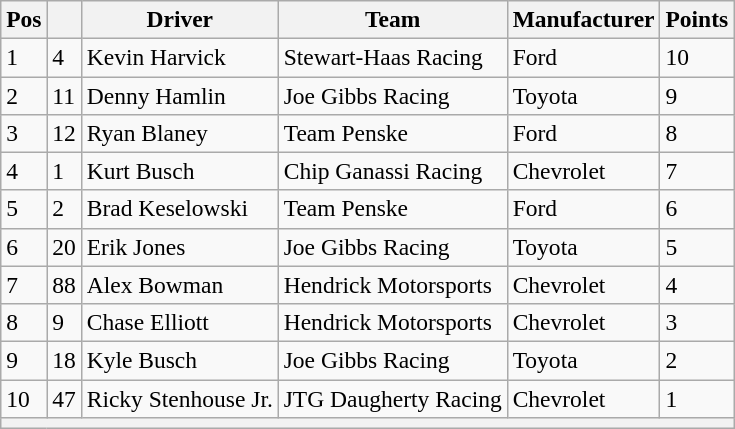<table class="wikitable" style="font-size:98%">
<tr>
<th>Pos</th>
<th></th>
<th>Driver</th>
<th>Team</th>
<th>Manufacturer</th>
<th>Points</th>
</tr>
<tr>
<td>1</td>
<td>4</td>
<td>Kevin Harvick</td>
<td>Stewart-Haas Racing</td>
<td>Ford</td>
<td>10</td>
</tr>
<tr>
<td>2</td>
<td>11</td>
<td>Denny Hamlin</td>
<td>Joe Gibbs Racing</td>
<td>Toyota</td>
<td>9</td>
</tr>
<tr>
<td>3</td>
<td>12</td>
<td>Ryan Blaney</td>
<td>Team Penske</td>
<td>Ford</td>
<td>8</td>
</tr>
<tr>
<td>4</td>
<td>1</td>
<td>Kurt Busch</td>
<td>Chip Ganassi Racing</td>
<td>Chevrolet</td>
<td>7</td>
</tr>
<tr>
<td>5</td>
<td>2</td>
<td>Brad Keselowski</td>
<td>Team Penske</td>
<td>Ford</td>
<td>6</td>
</tr>
<tr>
<td>6</td>
<td>20</td>
<td>Erik Jones</td>
<td>Joe Gibbs Racing</td>
<td>Toyota</td>
<td>5</td>
</tr>
<tr>
<td>7</td>
<td>88</td>
<td>Alex Bowman</td>
<td>Hendrick Motorsports</td>
<td>Chevrolet</td>
<td>4</td>
</tr>
<tr>
<td>8</td>
<td>9</td>
<td>Chase Elliott</td>
<td>Hendrick Motorsports</td>
<td>Chevrolet</td>
<td>3</td>
</tr>
<tr>
<td>9</td>
<td>18</td>
<td>Kyle Busch</td>
<td>Joe Gibbs Racing</td>
<td>Toyota</td>
<td>2</td>
</tr>
<tr>
<td>10</td>
<td>47</td>
<td>Ricky Stenhouse Jr.</td>
<td>JTG Daugherty Racing</td>
<td>Chevrolet</td>
<td>1</td>
</tr>
<tr>
<th colspan="6"></th>
</tr>
</table>
